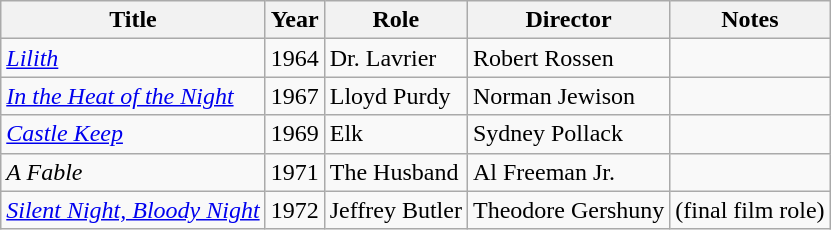<table class="wikitable">
<tr>
<th>Title</th>
<th>Year</th>
<th>Role</th>
<th>Director</th>
<th>Notes</th>
</tr>
<tr>
<td><em><a href='#'>Lilith</a></em></td>
<td>1964</td>
<td>Dr. Lavrier</td>
<td>Robert Rossen</td>
<td></td>
</tr>
<tr>
<td><em><a href='#'>In the Heat of the Night</a></em></td>
<td>1967</td>
<td>Lloyd Purdy</td>
<td>Norman Jewison</td>
<td></td>
</tr>
<tr>
<td><em><a href='#'>Castle Keep</a></em></td>
<td>1969</td>
<td>Elk</td>
<td>Sydney Pollack</td>
<td></td>
</tr>
<tr>
<td><em>A Fable</em></td>
<td>1971</td>
<td>The Husband</td>
<td>Al Freeman Jr.</td>
<td></td>
</tr>
<tr>
<td><em><a href='#'>Silent Night, Bloody Night</a></em></td>
<td>1972</td>
<td>Jeffrey Butler</td>
<td>Theodore Gershuny</td>
<td>(final film role)</td>
</tr>
</table>
